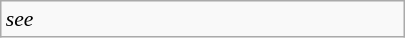<table class="wikitable floatright" style="font-size: 0.9em; width: 270px">
<tr>
<td><em>see </em></td>
</tr>
</table>
